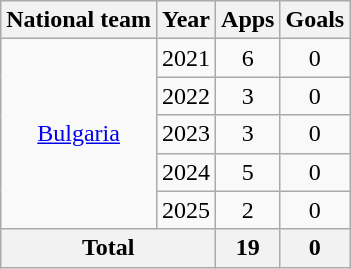<table class="wikitable" style="text-align:center">
<tr>
<th>National team</th>
<th>Year</th>
<th>Apps</th>
<th>Goals</th>
</tr>
<tr>
<td rowspan="5"><a href='#'>Bulgaria</a></td>
<td>2021</td>
<td>6</td>
<td>0</td>
</tr>
<tr>
<td>2022</td>
<td>3</td>
<td>0</td>
</tr>
<tr>
<td>2023</td>
<td>3</td>
<td>0</td>
</tr>
<tr>
<td>2024</td>
<td>5</td>
<td>0</td>
</tr>
<tr>
<td>2025</td>
<td>2</td>
<td>0</td>
</tr>
<tr>
<th colspan="2">Total</th>
<th>19</th>
<th>0</th>
</tr>
</table>
